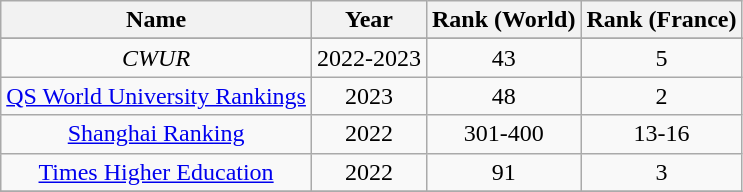<table class="wikitable centre sortable" style="text-align:center;">
<tr>
<th scope="col">Name</th>
<th scope="col">Year</th>
<th scope="col">Rank (World)</th>
<th scope="col">Rank (France)</th>
</tr>
<tr>
</tr>
<tr>
<td><em>CWUR</em></td>
<td>2022-2023</td>
<td>43</td>
<td>5</td>
</tr>
<tr>
<td><a href='#'>QS World University Rankings</a></td>
<td>2023</td>
<td>48</td>
<td>2</td>
</tr>
<tr>
<td><a href='#'>Shanghai Ranking</a></td>
<td>2022</td>
<td>301-400</td>
<td>13-16</td>
</tr>
<tr>
<td><a href='#'>Times Higher Education</a></td>
<td>2022</td>
<td>91</td>
<td>3</td>
</tr>
<tr>
</tr>
</table>
